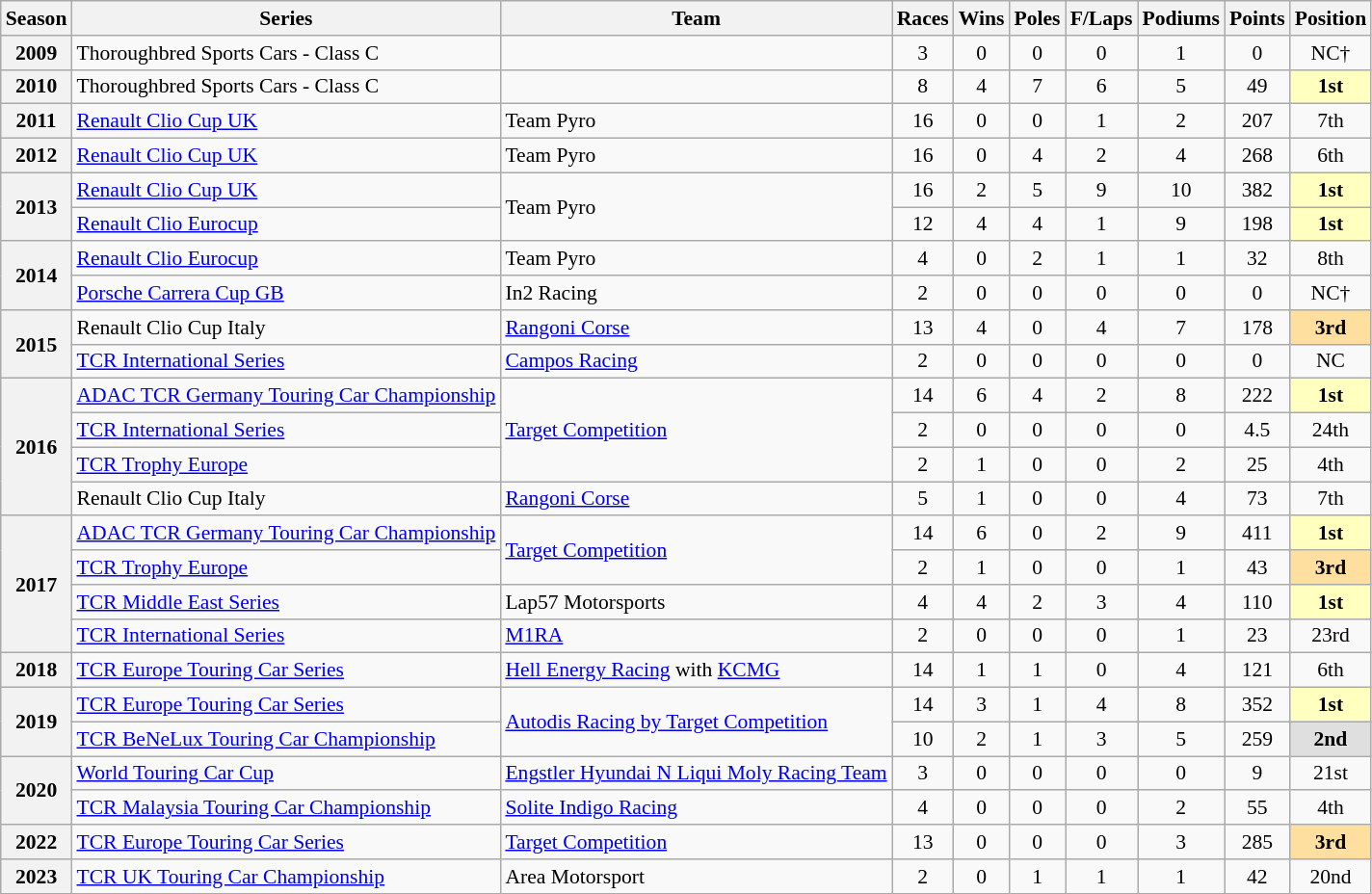<table class="wikitable" style="font-size: 90%; text-align:center">
<tr>
<th>Season</th>
<th>Series</th>
<th>Team</th>
<th>Races</th>
<th>Wins</th>
<th>Poles</th>
<th>F/Laps</th>
<th>Podiums</th>
<th>Points</th>
<th>Position</th>
</tr>
<tr>
<th>2009</th>
<td align=left>Thoroughbred Sports Cars - Class C</td>
<td align=left></td>
<td>3</td>
<td>0</td>
<td>0</td>
<td>0</td>
<td>1</td>
<td>0</td>
<td>NC†</td>
</tr>
<tr>
<th>2010</th>
<td align=left>Thoroughbred Sports Cars - Class C</td>
<td align=left></td>
<td>8</td>
<td>4</td>
<td>7</td>
<td>6</td>
<td>5</td>
<td>49</td>
<td style="background:#FFFFBF;"><strong>1st</strong></td>
</tr>
<tr>
<th>2011</th>
<td align=left><a href='#'>Renault Clio Cup UK</a></td>
<td align=left>Team Pyro</td>
<td>16</td>
<td>0</td>
<td>0</td>
<td>1</td>
<td>2</td>
<td>207</td>
<td>7th</td>
</tr>
<tr>
<th>2012</th>
<td align=left><a href='#'>Renault Clio Cup UK</a></td>
<td align=left>Team Pyro</td>
<td>16</td>
<td>0</td>
<td>4</td>
<td>2</td>
<td>4</td>
<td>268</td>
<td>6th</td>
</tr>
<tr>
<th rowspan=2>2013</th>
<td align=left><a href='#'>Renault Clio Cup UK</a></td>
<td align=left rowspan=2>Team Pyro</td>
<td>16</td>
<td>2</td>
<td>5</td>
<td>9</td>
<td>10</td>
<td>382</td>
<td style="background:#FFFFBF;"><strong>1st</strong></td>
</tr>
<tr>
<td align=left><a href='#'>Renault Clio Eurocup</a></td>
<td>12</td>
<td>4</td>
<td>4</td>
<td>1</td>
<td>9</td>
<td>198</td>
<td style="background:#FFFFBF;"><strong>1st</strong></td>
</tr>
<tr>
<th rowspan=2>2014</th>
<td align=left><a href='#'>Renault Clio Eurocup</a></td>
<td align=left>Team Pyro</td>
<td>4</td>
<td>0</td>
<td>2</td>
<td>1</td>
<td>1</td>
<td>32</td>
<td>8th</td>
</tr>
<tr>
<td align=left><a href='#'>Porsche Carrera Cup GB</a></td>
<td align=left>In2 Racing</td>
<td>2</td>
<td>0</td>
<td>0</td>
<td>0</td>
<td>0</td>
<td>0</td>
<td>NC†</td>
</tr>
<tr>
<th rowspan=2>2015</th>
<td align=left>Renault Clio Cup Italy</td>
<td align=left><a href='#'>Rangoni Corse</a></td>
<td>13</td>
<td>4</td>
<td>0</td>
<td>4</td>
<td>7</td>
<td>178</td>
<td style="background:#FFDF9F;"><strong>3rd</strong></td>
</tr>
<tr>
<td align=left><a href='#'>TCR International Series</a></td>
<td align=left><a href='#'>Campos Racing</a></td>
<td>2</td>
<td>0</td>
<td>0</td>
<td>0</td>
<td>0</td>
<td>0</td>
<td>NC</td>
</tr>
<tr>
<th rowspan=4>2016</th>
<td align=left><a href='#'>ADAC TCR Germany Touring Car Championship</a></td>
<td align=left rowspan=3><a href='#'>Target Competition</a></td>
<td>14</td>
<td>6</td>
<td>4</td>
<td>2</td>
<td>8</td>
<td>222</td>
<td style="background:#FFFFBF;"><strong>1st</strong></td>
</tr>
<tr>
<td align=left><a href='#'>TCR International Series</a></td>
<td>2</td>
<td>0</td>
<td>0</td>
<td>0</td>
<td>0</td>
<td>4.5</td>
<td>24th</td>
</tr>
<tr>
<td align=left><a href='#'>TCR Trophy Europe</a></td>
<td>2</td>
<td>1</td>
<td>0</td>
<td>0</td>
<td>2</td>
<td>25</td>
<td>4th</td>
</tr>
<tr>
<td align=left>Renault Clio Cup Italy</td>
<td align=left><a href='#'>Rangoni Corse</a></td>
<td>5</td>
<td>1</td>
<td>0</td>
<td>0</td>
<td>4</td>
<td>73</td>
<td>7th</td>
</tr>
<tr>
<th rowspan=4>2017</th>
<td align=left><a href='#'>ADAC TCR Germany Touring Car Championship</a></td>
<td align=left rowspan=2><a href='#'>Target Competition</a></td>
<td>14</td>
<td>6</td>
<td>0</td>
<td>2</td>
<td>9</td>
<td>411</td>
<td style="background:#FFFFBF;"><strong>1st</strong></td>
</tr>
<tr>
<td align=left><a href='#'>TCR Trophy Europe</a></td>
<td>2</td>
<td>1</td>
<td>0</td>
<td>0</td>
<td>1</td>
<td>43</td>
<td style="background:#FFDF9F;"><strong>3rd</strong></td>
</tr>
<tr>
<td align=left><a href='#'>TCR Middle East Series</a></td>
<td align=left>Lap57 Motorsports</td>
<td>4</td>
<td>4</td>
<td>2</td>
<td>3</td>
<td>4</td>
<td>110</td>
<td style="background:#FFFFBF;"><strong>1st</strong></td>
</tr>
<tr>
<td align=left><a href='#'>TCR International Series</a></td>
<td align=left><a href='#'>M1RA</a></td>
<td>2</td>
<td>0</td>
<td>0</td>
<td>0</td>
<td>1</td>
<td>23</td>
<td>23rd</td>
</tr>
<tr>
<th>2018</th>
<td align=left><a href='#'>TCR Europe Touring Car Series</a></td>
<td align=left><a href='#'>Hell Energy Racing</a> with <a href='#'>KCMG</a></td>
<td>14</td>
<td>1</td>
<td>1</td>
<td>0</td>
<td>4</td>
<td>121</td>
<td>6th</td>
</tr>
<tr>
<th rowspan=2>2019</th>
<td align=left><a href='#'>TCR Europe Touring Car Series</a></td>
<td align=left rowspan=2><a href='#'>Autodis Racing by Target Competition</a></td>
<td>14</td>
<td>3</td>
<td>1</td>
<td>4</td>
<td>8</td>
<td>352</td>
<td style="background:#FFFFBF;"><strong>1st</strong></td>
</tr>
<tr>
<td align=left><a href='#'>TCR BeNeLux Touring Car Championship</a></td>
<td>10</td>
<td>2</td>
<td>1</td>
<td>3</td>
<td>5</td>
<td>259</td>
<td style="background:#DFDFDF;"><strong>2nd</strong></td>
</tr>
<tr>
<th rowspan=2>2020</th>
<td align=left><a href='#'>World Touring Car Cup</a></td>
<td align=left><a href='#'>Engstler Hyundai N Liqui Moly Racing Team</a></td>
<td>3</td>
<td>0</td>
<td>0</td>
<td>0</td>
<td>0</td>
<td>9</td>
<td>21st</td>
</tr>
<tr>
<td align=left><a href='#'>TCR Malaysia Touring Car Championship</a></td>
<td align=left><a href='#'>Solite Indigo Racing</a></td>
<td>4</td>
<td>0</td>
<td>0</td>
<td>0</td>
<td>2</td>
<td>55</td>
<td>4th</td>
</tr>
<tr>
<th>2022</th>
<td align=left><a href='#'>TCR Europe Touring Car Series</a></td>
<td align=left><a href='#'>Target Competition</a></td>
<td>13</td>
<td>0</td>
<td>0</td>
<td>0</td>
<td>3</td>
<td>285</td>
<td style="background:#FFDF9F;"><strong>3rd</strong></td>
</tr>
<tr>
<th>2023</th>
<td align=left><a href='#'>TCR UK Touring Car Championship</a></td>
<td align=left>Area Motorsport</td>
<td>2</td>
<td>0</td>
<td>1</td>
<td>1</td>
<td>1</td>
<td>42</td>
<td>20nd</td>
</tr>
</table>
